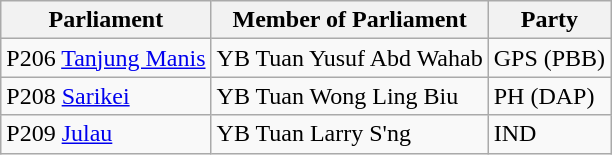<table class="wikitable">
<tr>
<th>Parliament</th>
<th>Member of Parliament</th>
<th>Party</th>
</tr>
<tr>
<td>P206 <a href='#'>Tanjung Manis</a></td>
<td>YB Tuan Yusuf Abd Wahab</td>
<td>GPS (PBB)</td>
</tr>
<tr>
<td>P208 <a href='#'>Sarikei</a></td>
<td>YB Tuan Wong Ling Biu</td>
<td>PH (DAP)</td>
</tr>
<tr>
<td>P209 <a href='#'>Julau</a></td>
<td>YB Tuan Larry S'ng</td>
<td>IND</td>
</tr>
</table>
